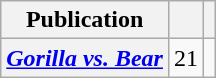<table class="wikitable plainrowheaders">
<tr>
<th scope="col">Publication</th>
<th scope="col"></th>
<th scope="col"></th>
</tr>
<tr>
<th scope="row"><em><a href='#'>Gorilla vs. Bear</a></em></th>
<td>21</td>
<td></td>
</tr>
</table>
